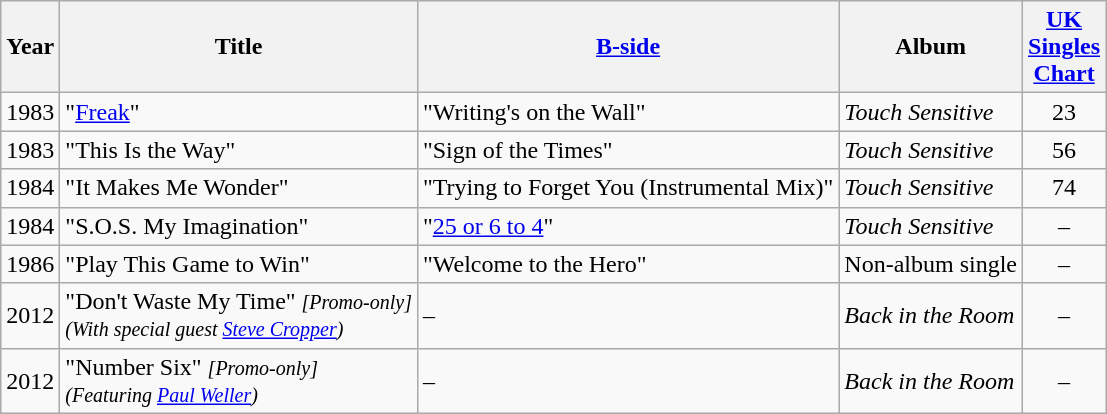<table class="wikitable sortable">
<tr>
<th>Year</th>
<th>Title</th>
<th><a href='#'>B-side</a></th>
<th>Album</th>
<th style="text-align:center; width:40px;"><a href='#'>UK Singles Chart</a></th>
</tr>
<tr>
<td style="text-align:left;">1983</td>
<td style="text-align:left;">"<a href='#'>Freak</a>"</td>
<td style="text-align:left;">"Writing's on the Wall"</td>
<td style="text-align:left;"><em>Touch Sensitive</em></td>
<td style="text-align:center;">23</td>
</tr>
<tr>
<td style="text-align:left;">1983</td>
<td style="text-align:left;">"This Is the Way"</td>
<td style="text-align:left;">"Sign of the Times"</td>
<td style="text-align:left;"><em>Touch Sensitive</em></td>
<td style="text-align:center;">56</td>
</tr>
<tr>
<td style="text-align:left;">1984</td>
<td style="text-align:left;">"It Makes Me Wonder"</td>
<td style="text-align:left;">"Trying to Forget You (Instrumental Mix)"</td>
<td style="text-align:left;"><em>Touch Sensitive</em></td>
<td style="text-align:center;">74</td>
</tr>
<tr>
<td style="text-align:left;">1984</td>
<td style="text-align:left;">"S.O.S. My Imagination"</td>
<td style="text-align:left;">"<a href='#'>25 or 6 to 4</a>"</td>
<td style="text-align:left;"><em>Touch Sensitive</em></td>
<td style="text-align:center;">–</td>
</tr>
<tr>
<td style="text-align:left;">1986</td>
<td style="text-align:left;">"Play This Game to Win"</td>
<td style="text-align:left;">"Welcome to the Hero"</td>
<td style="text-align:left;">Non-album single</td>
<td style="text-align:center;">–</td>
</tr>
<tr>
<td style="text-align:left;">2012</td>
<td style="text-align:left;">"Don't Waste My Time" <small><em>[Promo-only]</em></small><br><small><em>(With special guest <a href='#'>Steve Cropper</a>)</em></small></td>
<td style="text-align:left;">–</td>
<td style="text-align:left;"><em>Back in the Room</em></td>
<td style="text-align:center;">–</td>
</tr>
<tr>
<td style="text-align:left;">2012</td>
<td style="text-align:left;">"Number Six" <small><em>[Promo-only]</em></small><br><small><em>(Featuring <a href='#'>Paul Weller</a>)</em></small></td>
<td style="text-align:left;">–</td>
<td style="text-align:left;"><em>Back in the Room</em></td>
<td style="text-align:center;">–</td>
</tr>
</table>
